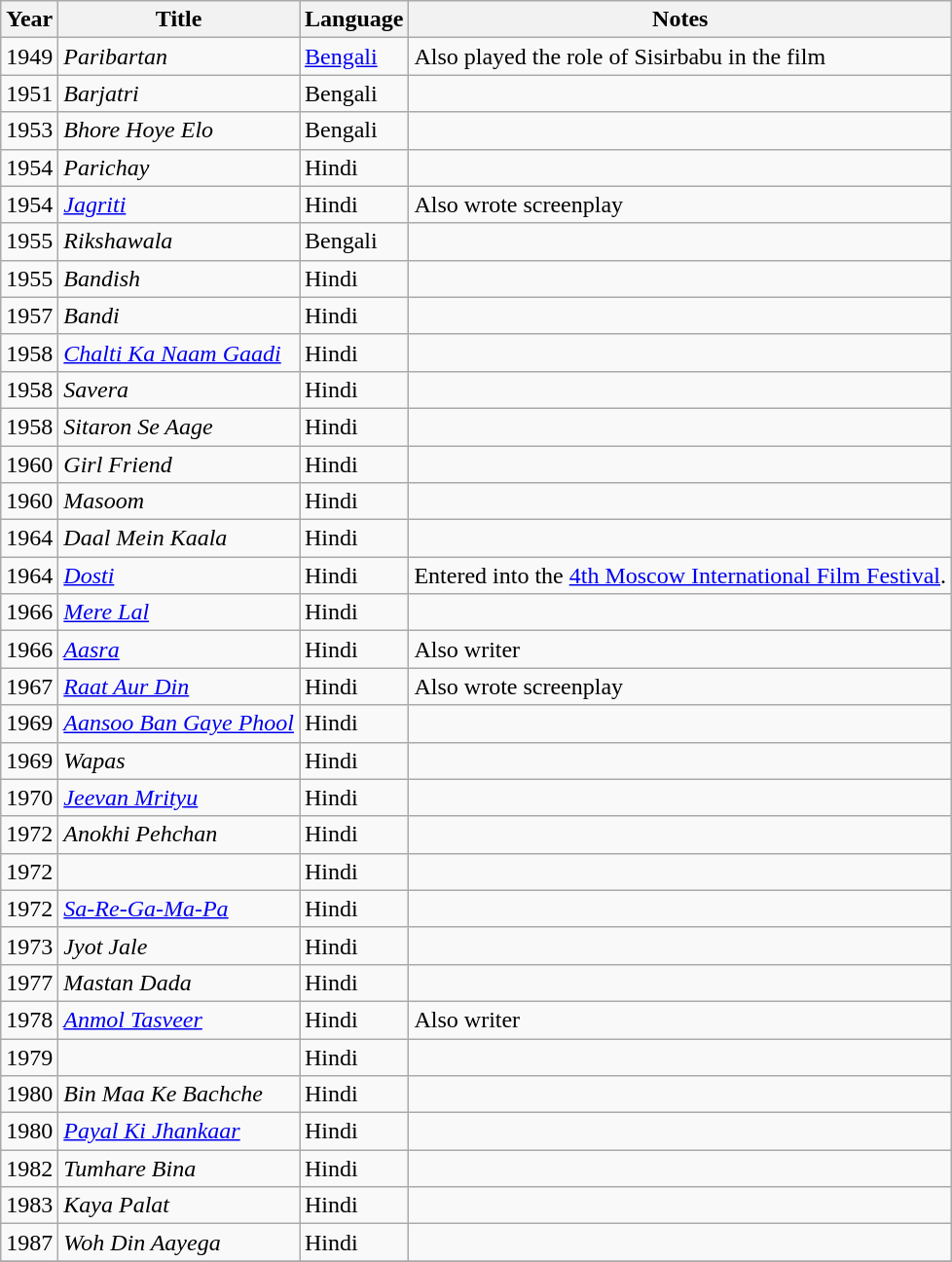<table class="wikitable sortable">
<tr>
<th>Year</th>
<th>Title</th>
<th>Language</th>
<th>Notes</th>
</tr>
<tr>
<td>1949</td>
<td><em>Paribartan</em></td>
<td><a href='#'>Bengali</a></td>
<td>Also played the role of Sisirbabu in the film</td>
</tr>
<tr>
<td>1951</td>
<td><em>Barjatri</em></td>
<td>Bengali</td>
<td></td>
</tr>
<tr>
<td>1953</td>
<td><em>Bhore Hoye Elo</em></td>
<td>Bengali</td>
<td></td>
</tr>
<tr>
<td>1954</td>
<td><em>Parichay</em></td>
<td>Hindi</td>
<td></td>
</tr>
<tr>
<td>1954</td>
<td><em><a href='#'>Jagriti</a></em></td>
<td>Hindi</td>
<td>Also wrote screenplay</td>
</tr>
<tr>
<td>1955</td>
<td><em>Rikshawala</em></td>
<td>Bengali</td>
<td></td>
</tr>
<tr>
<td>1955</td>
<td><em>Bandish</em></td>
<td>Hindi</td>
<td></td>
</tr>
<tr>
<td>1957</td>
<td><em>Bandi</em></td>
<td>Hindi</td>
<td></td>
</tr>
<tr>
<td>1958</td>
<td><em><a href='#'>Chalti Ka Naam Gaadi</a></em></td>
<td>Hindi</td>
<td></td>
</tr>
<tr>
<td>1958</td>
<td><em>Savera</em></td>
<td>Hindi</td>
<td></td>
</tr>
<tr>
<td>1958</td>
<td><em>Sitaron Se Aage</em></td>
<td>Hindi</td>
<td></td>
</tr>
<tr>
<td>1960</td>
<td><em>Girl Friend</em></td>
<td>Hindi</td>
<td></td>
</tr>
<tr>
<td>1960</td>
<td><em>Masoom</em></td>
<td>Hindi</td>
<td></td>
</tr>
<tr>
<td>1964</td>
<td><em>Daal Mein Kaala</em></td>
<td>Hindi</td>
<td></td>
</tr>
<tr>
<td>1964</td>
<td><em><a href='#'>Dosti</a></em></td>
<td>Hindi</td>
<td>Entered into the <a href='#'>4th Moscow International Film Festival</a>.</td>
</tr>
<tr>
<td>1966</td>
<td><em><a href='#'>Mere Lal</a></em></td>
<td>Hindi</td>
<td></td>
</tr>
<tr>
<td>1966</td>
<td><em><a href='#'>Aasra</a></em></td>
<td>Hindi</td>
<td>Also writer</td>
</tr>
<tr>
<td>1967</td>
<td><em><a href='#'>Raat Aur Din</a></em></td>
<td>Hindi</td>
<td>Also wrote screenplay</td>
</tr>
<tr>
<td>1969</td>
<td><em><a href='#'>Aansoo Ban Gaye Phool</a></em></td>
<td>Hindi</td>
<td></td>
</tr>
<tr>
<td>1969</td>
<td><em>Wapas</em></td>
<td>Hindi</td>
<td></td>
</tr>
<tr>
<td>1970</td>
<td><em><a href='#'>Jeevan Mrityu</a></em></td>
<td>Hindi</td>
<td></td>
</tr>
<tr>
<td>1972</td>
<td><em>Anokhi Pehchan</em></td>
<td>Hindi</td>
<td></td>
</tr>
<tr>
<td>1972</td>
<td></td>
<td>Hindi</td>
<td></td>
</tr>
<tr>
<td>1972</td>
<td><em><a href='#'>Sa-Re-Ga-Ma-Pa</a></em></td>
<td>Hindi</td>
<td></td>
</tr>
<tr>
<td>1973</td>
<td><em>Jyot Jale</em></td>
<td>Hindi</td>
<td></td>
</tr>
<tr>
<td>1977</td>
<td><em>Mastan Dada</em></td>
<td>Hindi</td>
<td></td>
</tr>
<tr>
<td>1978</td>
<td><em><a href='#'>Anmol Tasveer</a></em></td>
<td>Hindi</td>
<td>Also writer</td>
</tr>
<tr>
<td>1979</td>
<td></td>
<td>Hindi</td>
<td></td>
</tr>
<tr>
<td>1980</td>
<td><em>Bin Maa Ke Bachche</em></td>
<td>Hindi</td>
<td></td>
</tr>
<tr>
<td>1980</td>
<td><em><a href='#'>Payal Ki Jhankaar</a></em></td>
<td>Hindi</td>
<td></td>
</tr>
<tr>
<td>1982</td>
<td><em>Tumhare Bina</em></td>
<td>Hindi</td>
<td></td>
</tr>
<tr>
<td>1983</td>
<td><em>Kaya Palat</em></td>
<td>Hindi</td>
<td></td>
</tr>
<tr>
<td>1987</td>
<td><em>Woh Din Aayega</em></td>
<td>Hindi</td>
<td></td>
</tr>
<tr>
</tr>
</table>
